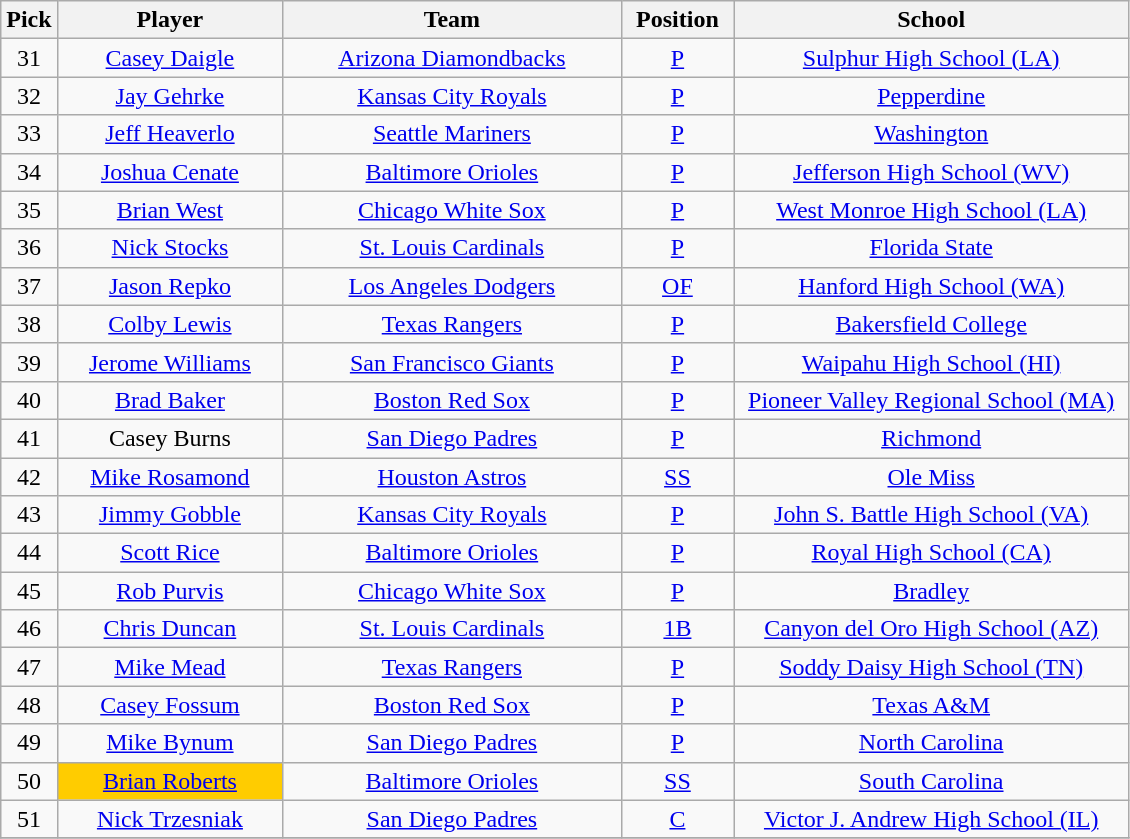<table class="wikitable" style="text-align:center">
<tr>
<th width="5%">Pick</th>
<th width="20%">Player</th>
<th width="30%">Team</th>
<th width="10%">Position</th>
<th width="35%">School</th>
</tr>
<tr>
<td>31</td>
<td><a href='#'>Casey Daigle</a></td>
<td><a href='#'>Arizona Diamondbacks</a></td>
<td><a href='#'>P</a></td>
<td><a href='#'>Sulphur High School (LA)</a></td>
</tr>
<tr>
<td>32</td>
<td><a href='#'>Jay Gehrke</a></td>
<td><a href='#'>Kansas City Royals</a></td>
<td><a href='#'>P</a></td>
<td><a href='#'>Pepperdine</a></td>
</tr>
<tr>
<td>33</td>
<td><a href='#'>Jeff Heaverlo</a></td>
<td><a href='#'>Seattle Mariners</a></td>
<td><a href='#'>P</a></td>
<td><a href='#'>Washington</a></td>
</tr>
<tr>
<td>34</td>
<td><a href='#'>Joshua Cenate</a></td>
<td><a href='#'>Baltimore Orioles</a></td>
<td><a href='#'>P</a></td>
<td><a href='#'>Jefferson High School (WV)</a></td>
</tr>
<tr>
<td>35</td>
<td><a href='#'>Brian West</a></td>
<td><a href='#'>Chicago White Sox</a></td>
<td><a href='#'>P</a></td>
<td><a href='#'>West Monroe High School (LA)</a></td>
</tr>
<tr>
<td>36</td>
<td><a href='#'>Nick Stocks</a></td>
<td><a href='#'>St. Louis Cardinals</a></td>
<td><a href='#'>P</a></td>
<td><a href='#'>Florida State</a></td>
</tr>
<tr>
<td>37</td>
<td><a href='#'>Jason Repko</a></td>
<td><a href='#'>Los Angeles Dodgers</a></td>
<td><a href='#'>OF</a></td>
<td><a href='#'>Hanford High School (WA)</a></td>
</tr>
<tr>
<td>38</td>
<td><a href='#'>Colby Lewis</a></td>
<td><a href='#'>Texas Rangers</a></td>
<td><a href='#'>P</a></td>
<td><a href='#'>Bakersfield College</a></td>
</tr>
<tr>
<td>39</td>
<td><a href='#'>Jerome Williams</a></td>
<td><a href='#'>San Francisco Giants</a></td>
<td><a href='#'>P</a></td>
<td><a href='#'>Waipahu High School (HI)</a></td>
</tr>
<tr>
<td>40</td>
<td><a href='#'>Brad Baker</a></td>
<td><a href='#'>Boston Red Sox</a></td>
<td><a href='#'>P</a></td>
<td><a href='#'>Pioneer Valley Regional School (MA)</a></td>
</tr>
<tr>
<td>41</td>
<td>Casey Burns</td>
<td><a href='#'>San Diego Padres</a></td>
<td><a href='#'>P</a></td>
<td><a href='#'>Richmond</a></td>
</tr>
<tr>
<td>42</td>
<td><a href='#'>Mike Rosamond</a></td>
<td><a href='#'>Houston Astros</a></td>
<td><a href='#'>SS</a></td>
<td><a href='#'>Ole Miss</a></td>
</tr>
<tr>
<td>43</td>
<td><a href='#'>Jimmy Gobble</a></td>
<td><a href='#'>Kansas City Royals</a></td>
<td><a href='#'>P</a></td>
<td><a href='#'>John S. Battle High School (VA)</a></td>
</tr>
<tr>
<td>44</td>
<td><a href='#'>Scott Rice</a></td>
<td><a href='#'>Baltimore Orioles</a></td>
<td><a href='#'>P</a></td>
<td><a href='#'>Royal High School (CA)</a></td>
</tr>
<tr>
<td>45</td>
<td><a href='#'>Rob Purvis</a></td>
<td><a href='#'>Chicago White Sox</a></td>
<td><a href='#'>P</a></td>
<td><a href='#'>Bradley</a></td>
</tr>
<tr>
<td>46</td>
<td><a href='#'>Chris Duncan</a></td>
<td><a href='#'>St. Louis Cardinals</a></td>
<td><a href='#'>1B</a></td>
<td><a href='#'>Canyon del Oro High School (AZ)</a></td>
</tr>
<tr>
<td>47</td>
<td><a href='#'>Mike Mead</a></td>
<td><a href='#'>Texas Rangers</a></td>
<td><a href='#'>P</a></td>
<td><a href='#'>Soddy Daisy High School (TN)</a></td>
</tr>
<tr>
<td>48</td>
<td><a href='#'>Casey Fossum</a></td>
<td><a href='#'>Boston Red Sox</a></td>
<td><a href='#'>P</a></td>
<td><a href='#'>Texas A&M</a></td>
</tr>
<tr>
<td>49</td>
<td><a href='#'>Mike Bynum</a></td>
<td><a href='#'>San Diego Padres</a></td>
<td><a href='#'>P</a></td>
<td><a href='#'>North Carolina</a></td>
</tr>
<tr>
<td>50</td>
<td bgcolor="#FFCC00"><a href='#'>Brian Roberts</a></td>
<td><a href='#'>Baltimore Orioles</a></td>
<td><a href='#'>SS</a></td>
<td><a href='#'>South Carolina</a></td>
</tr>
<tr>
<td>51</td>
<td><a href='#'>Nick Trzesniak</a></td>
<td><a href='#'>San Diego Padres</a></td>
<td><a href='#'>C</a></td>
<td><a href='#'>Victor J. Andrew High School (IL)</a></td>
</tr>
<tr>
</tr>
</table>
